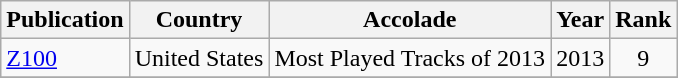<table class="wikitable sortable">
<tr>
<th>Publication</th>
<th>Country</th>
<th>Accolade</th>
<th>Year</th>
<th>Rank</th>
</tr>
<tr>
<td><a href='#'>Z100</a></td>
<td style="text-align:center;">United States</td>
<td>Most Played Tracks of 2013</td>
<td>2013</td>
<td style="text-align:center;">9</td>
</tr>
<tr>
</tr>
</table>
